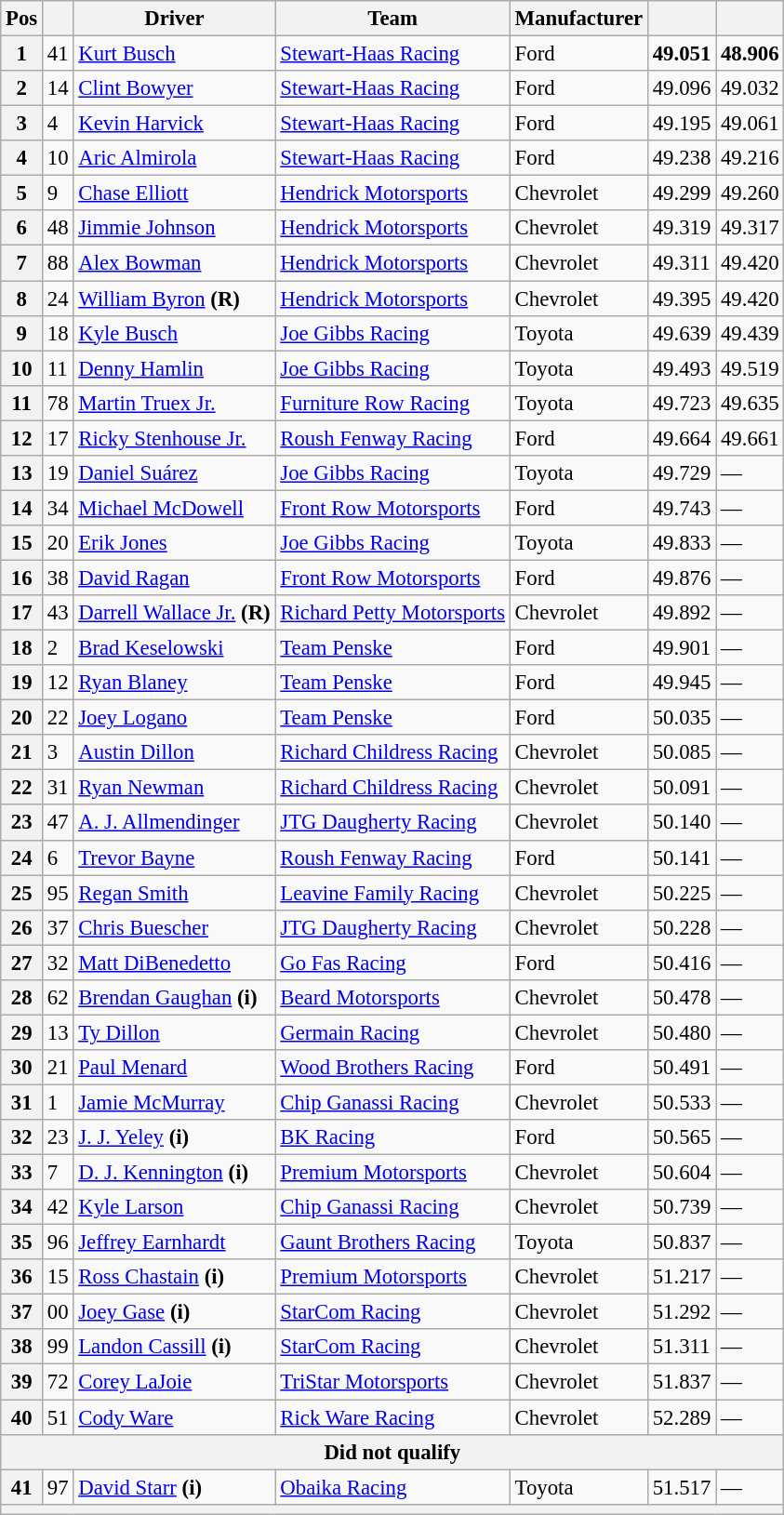<table class="wikitable" style="font-size:95%">
<tr>
<th>Pos</th>
<th></th>
<th>Driver</th>
<th>Team</th>
<th>Manufacturer</th>
<th></th>
<th></th>
</tr>
<tr>
<th>1</th>
<td>41</td>
<td><a href='#'>Kurt Busch</a></td>
<td><a href='#'>Stewart-Haas Racing</a></td>
<td>Ford</td>
<td><strong>49.051</strong></td>
<td><strong>48.906</strong></td>
</tr>
<tr>
<th>2</th>
<td>14</td>
<td><a href='#'>Clint Bowyer</a></td>
<td><a href='#'>Stewart-Haas Racing</a></td>
<td>Ford</td>
<td>49.096</td>
<td>49.032</td>
</tr>
<tr>
<th>3</th>
<td>4</td>
<td><a href='#'>Kevin Harvick</a></td>
<td><a href='#'>Stewart-Haas Racing</a></td>
<td>Ford</td>
<td>49.195</td>
<td>49.061</td>
</tr>
<tr>
<th>4</th>
<td>10</td>
<td><a href='#'>Aric Almirola</a></td>
<td><a href='#'>Stewart-Haas Racing</a></td>
<td>Ford</td>
<td>49.238</td>
<td>49.216</td>
</tr>
<tr>
<th>5</th>
<td>9</td>
<td><a href='#'>Chase Elliott</a></td>
<td><a href='#'>Hendrick Motorsports</a></td>
<td>Chevrolet</td>
<td>49.299</td>
<td>49.260</td>
</tr>
<tr>
<th>6</th>
<td>48</td>
<td><a href='#'>Jimmie Johnson</a></td>
<td><a href='#'>Hendrick Motorsports</a></td>
<td>Chevrolet</td>
<td>49.319</td>
<td>49.317</td>
</tr>
<tr>
<th>7</th>
<td>88</td>
<td><a href='#'>Alex Bowman</a></td>
<td><a href='#'>Hendrick Motorsports</a></td>
<td>Chevrolet</td>
<td>49.311</td>
<td>49.420</td>
</tr>
<tr>
<th>8</th>
<td>24</td>
<td><a href='#'>William Byron</a> <strong>(R)</strong></td>
<td><a href='#'>Hendrick Motorsports</a></td>
<td>Chevrolet</td>
<td>49.395</td>
<td>49.420</td>
</tr>
<tr>
<th>9</th>
<td>18</td>
<td><a href='#'>Kyle Busch</a></td>
<td><a href='#'>Joe Gibbs Racing</a></td>
<td>Toyota</td>
<td>49.639</td>
<td>49.439</td>
</tr>
<tr>
<th>10</th>
<td>11</td>
<td><a href='#'>Denny Hamlin</a></td>
<td><a href='#'>Joe Gibbs Racing</a></td>
<td>Toyota</td>
<td>49.493</td>
<td>49.519</td>
</tr>
<tr>
<th>11</th>
<td>78</td>
<td><a href='#'>Martin Truex Jr.</a></td>
<td><a href='#'>Furniture Row Racing</a></td>
<td>Toyota</td>
<td>49.723</td>
<td>49.635</td>
</tr>
<tr>
<th>12</th>
<td>17</td>
<td><a href='#'>Ricky Stenhouse Jr.</a></td>
<td><a href='#'>Roush Fenway Racing</a></td>
<td>Ford</td>
<td>49.664</td>
<td>49.661</td>
</tr>
<tr>
<th>13</th>
<td>19</td>
<td><a href='#'>Daniel Suárez</a></td>
<td><a href='#'>Joe Gibbs Racing</a></td>
<td>Toyota</td>
<td>49.729</td>
<td>—</td>
</tr>
<tr>
<th>14</th>
<td>34</td>
<td><a href='#'>Michael McDowell</a></td>
<td><a href='#'>Front Row Motorsports</a></td>
<td>Ford</td>
<td>49.743</td>
<td>—</td>
</tr>
<tr>
<th>15</th>
<td>20</td>
<td><a href='#'>Erik Jones</a></td>
<td><a href='#'>Joe Gibbs Racing</a></td>
<td>Toyota</td>
<td>49.833</td>
<td>—</td>
</tr>
<tr>
<th>16</th>
<td>38</td>
<td><a href='#'>David Ragan</a></td>
<td><a href='#'>Front Row Motorsports</a></td>
<td>Ford</td>
<td>49.876</td>
<td>—</td>
</tr>
<tr>
<th>17</th>
<td>43</td>
<td><a href='#'>Darrell Wallace Jr.</a> <strong>(R)</strong></td>
<td><a href='#'>Richard Petty Motorsports</a></td>
<td>Chevrolet</td>
<td>49.892</td>
<td>—</td>
</tr>
<tr>
<th>18</th>
<td>2</td>
<td><a href='#'>Brad Keselowski</a></td>
<td><a href='#'>Team Penske</a></td>
<td>Ford</td>
<td>49.901</td>
<td>—</td>
</tr>
<tr>
<th>19</th>
<td>12</td>
<td><a href='#'>Ryan Blaney</a></td>
<td><a href='#'>Team Penske</a></td>
<td>Ford</td>
<td>49.945</td>
<td>—</td>
</tr>
<tr>
<th>20</th>
<td>22</td>
<td><a href='#'>Joey Logano</a></td>
<td><a href='#'>Team Penske</a></td>
<td>Ford</td>
<td>50.035</td>
<td>—</td>
</tr>
<tr>
<th>21</th>
<td>3</td>
<td><a href='#'>Austin Dillon</a></td>
<td><a href='#'>Richard Childress Racing</a></td>
<td>Chevrolet</td>
<td>50.085</td>
<td>—</td>
</tr>
<tr>
<th>22</th>
<td>31</td>
<td><a href='#'>Ryan Newman</a></td>
<td><a href='#'>Richard Childress Racing</a></td>
<td>Chevrolet</td>
<td>50.091</td>
<td>—</td>
</tr>
<tr>
<th>23</th>
<td>47</td>
<td><a href='#'>A. J. Allmendinger</a></td>
<td><a href='#'>JTG Daugherty Racing</a></td>
<td>Chevrolet</td>
<td>50.140</td>
<td>—</td>
</tr>
<tr>
<th>24</th>
<td>6</td>
<td><a href='#'>Trevor Bayne</a></td>
<td><a href='#'>Roush Fenway Racing</a></td>
<td>Ford</td>
<td>50.141</td>
<td>—</td>
</tr>
<tr>
<th>25</th>
<td>95</td>
<td><a href='#'>Regan Smith</a></td>
<td><a href='#'>Leavine Family Racing</a></td>
<td>Chevrolet</td>
<td>50.225</td>
<td>—</td>
</tr>
<tr>
<th>26</th>
<td>37</td>
<td><a href='#'>Chris Buescher</a></td>
<td><a href='#'>JTG Daugherty Racing</a></td>
<td>Chevrolet</td>
<td>50.228</td>
<td>—</td>
</tr>
<tr>
<th>27</th>
<td>32</td>
<td><a href='#'>Matt DiBenedetto</a></td>
<td><a href='#'>Go Fas Racing</a></td>
<td>Ford</td>
<td>50.416</td>
<td>—</td>
</tr>
<tr>
<th>28</th>
<td>62</td>
<td><a href='#'>Brendan Gaughan</a> <strong>(i)</strong></td>
<td><a href='#'>Beard Motorsports</a></td>
<td>Chevrolet</td>
<td>50.478</td>
<td>—</td>
</tr>
<tr>
<th>29</th>
<td>13</td>
<td><a href='#'>Ty Dillon</a></td>
<td><a href='#'>Germain Racing</a></td>
<td>Chevrolet</td>
<td>50.480</td>
<td>—</td>
</tr>
<tr>
<th>30</th>
<td>21</td>
<td><a href='#'>Paul Menard</a></td>
<td><a href='#'>Wood Brothers Racing</a></td>
<td>Ford</td>
<td>50.491</td>
<td>—</td>
</tr>
<tr>
<th>31</th>
<td>1</td>
<td><a href='#'>Jamie McMurray</a></td>
<td><a href='#'>Chip Ganassi Racing</a></td>
<td>Chevrolet</td>
<td>50.533</td>
<td>—</td>
</tr>
<tr>
<th>32</th>
<td>23</td>
<td><a href='#'>J. J. Yeley</a> <strong>(i)</strong></td>
<td><a href='#'>BK Racing</a></td>
<td>Ford</td>
<td>50.565</td>
<td>—</td>
</tr>
<tr>
<th>33</th>
<td>7</td>
<td><a href='#'>D. J. Kennington</a> <strong>(i)</strong></td>
<td><a href='#'>Premium Motorsports</a></td>
<td>Chevrolet</td>
<td>50.604</td>
<td>—</td>
</tr>
<tr>
<th>34</th>
<td>42</td>
<td><a href='#'>Kyle Larson</a></td>
<td><a href='#'>Chip Ganassi Racing</a></td>
<td>Chevrolet</td>
<td>50.739</td>
<td>—</td>
</tr>
<tr>
<th>35</th>
<td>96</td>
<td><a href='#'>Jeffrey Earnhardt</a></td>
<td><a href='#'>Gaunt Brothers Racing</a></td>
<td>Toyota</td>
<td>50.837</td>
<td>—</td>
</tr>
<tr>
<th>36</th>
<td>15</td>
<td><a href='#'>Ross Chastain</a> <strong>(i)</strong></td>
<td><a href='#'>Premium Motorsports</a></td>
<td>Chevrolet</td>
<td>51.217</td>
<td>—</td>
</tr>
<tr>
<th>37</th>
<td>00</td>
<td><a href='#'>Joey Gase</a> <strong>(i)</strong></td>
<td><a href='#'>StarCom Racing</a></td>
<td>Chevrolet</td>
<td>51.292</td>
<td>—</td>
</tr>
<tr>
<th>38</th>
<td>99</td>
<td><a href='#'>Landon Cassill</a> <strong>(i)</strong></td>
<td><a href='#'>StarCom Racing</a></td>
<td>Chevrolet</td>
<td>51.311</td>
<td>—</td>
</tr>
<tr>
<th>39</th>
<td>72</td>
<td><a href='#'>Corey LaJoie</a></td>
<td><a href='#'>TriStar Motorsports</a></td>
<td>Chevrolet</td>
<td>51.837</td>
<td>—</td>
</tr>
<tr>
<th>40</th>
<td>51</td>
<td><a href='#'>Cody Ware</a></td>
<td><a href='#'>Rick Ware Racing</a></td>
<td>Chevrolet</td>
<td>52.289</td>
<td>—</td>
</tr>
<tr>
<th colspan="7">Did not qualify</th>
</tr>
<tr>
<th>41</th>
<td>97</td>
<td><a href='#'>David Starr</a> <strong>(i)</strong></td>
<td><a href='#'>Obaika Racing</a></td>
<td>Toyota</td>
<td>51.517</td>
<td>—</td>
</tr>
<tr>
<th colspan="7"></th>
</tr>
</table>
